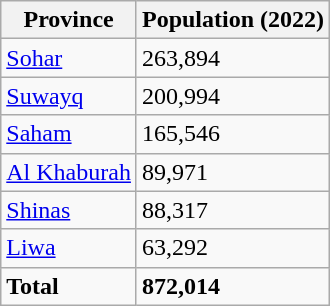<table class="wikitable">
<tr>
<th>Province</th>
<th>Population (2022)</th>
</tr>
<tr>
<td><a href='#'>Sohar</a></td>
<td>263,894</td>
</tr>
<tr>
<td><a href='#'>Suwayq</a></td>
<td>200,994</td>
</tr>
<tr>
<td><a href='#'>Saham</a></td>
<td>165,546</td>
</tr>
<tr>
<td><a href='#'>Al Khaburah</a></td>
<td>89,971</td>
</tr>
<tr>
<td><a href='#'>Shinas</a></td>
<td>88,317</td>
</tr>
<tr>
<td><a href='#'>Liwa</a></td>
<td>63,292</td>
</tr>
<tr>
<td><strong>Total</strong></td>
<td><strong>872,014</strong></td>
</tr>
</table>
